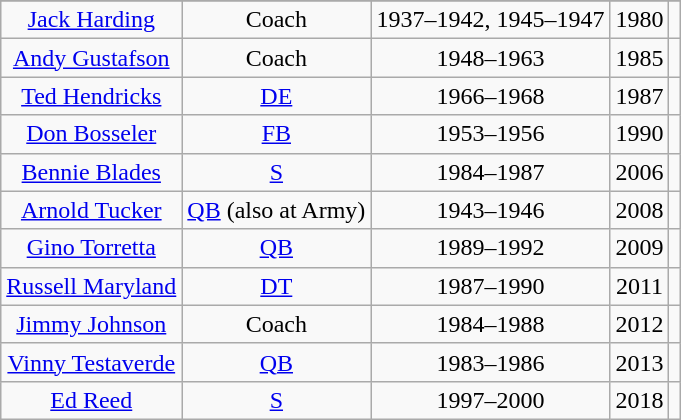<table class="wikitable" style="text-align:center">
<tr>
</tr>
<tr>
<td><a href='#'>Jack Harding</a></td>
<td>Coach</td>
<td>1937–1942, 1945–1947</td>
<td>1980</td>
<td></td>
</tr>
<tr>
<td><a href='#'>Andy Gustafson</a></td>
<td>Coach</td>
<td>1948–1963</td>
<td>1985</td>
<td></td>
</tr>
<tr>
<td><a href='#'>Ted Hendricks</a></td>
<td><a href='#'>DE</a></td>
<td>1966–1968</td>
<td>1987</td>
<td></td>
</tr>
<tr>
<td><a href='#'>Don Bosseler</a></td>
<td><a href='#'>FB</a></td>
<td>1953–1956</td>
<td>1990</td>
<td></td>
</tr>
<tr>
<td><a href='#'>Bennie Blades</a></td>
<td><a href='#'>S</a></td>
<td>1984–1987</td>
<td>2006</td>
<td></td>
</tr>
<tr>
<td><a href='#'>Arnold Tucker</a></td>
<td><a href='#'>QB</a> (also at Army)</td>
<td>1943–1946</td>
<td>2008</td>
<td></td>
</tr>
<tr>
<td><a href='#'>Gino Torretta</a></td>
<td><a href='#'>QB</a></td>
<td>1989–1992</td>
<td>2009</td>
<td></td>
</tr>
<tr>
<td><a href='#'>Russell Maryland</a></td>
<td><a href='#'>DT</a></td>
<td>1987–1990</td>
<td>2011</td>
<td></td>
</tr>
<tr>
<td><a href='#'>Jimmy Johnson</a></td>
<td>Coach</td>
<td>1984–1988</td>
<td>2012</td>
<td></td>
</tr>
<tr>
<td><a href='#'>Vinny Testaverde</a></td>
<td><a href='#'>QB</a></td>
<td>1983–1986</td>
<td>2013</td>
<td></td>
</tr>
<tr>
<td><a href='#'>Ed Reed</a></td>
<td><a href='#'>S</a></td>
<td>1997–2000</td>
<td>2018</td>
<td></td>
</tr>
</table>
